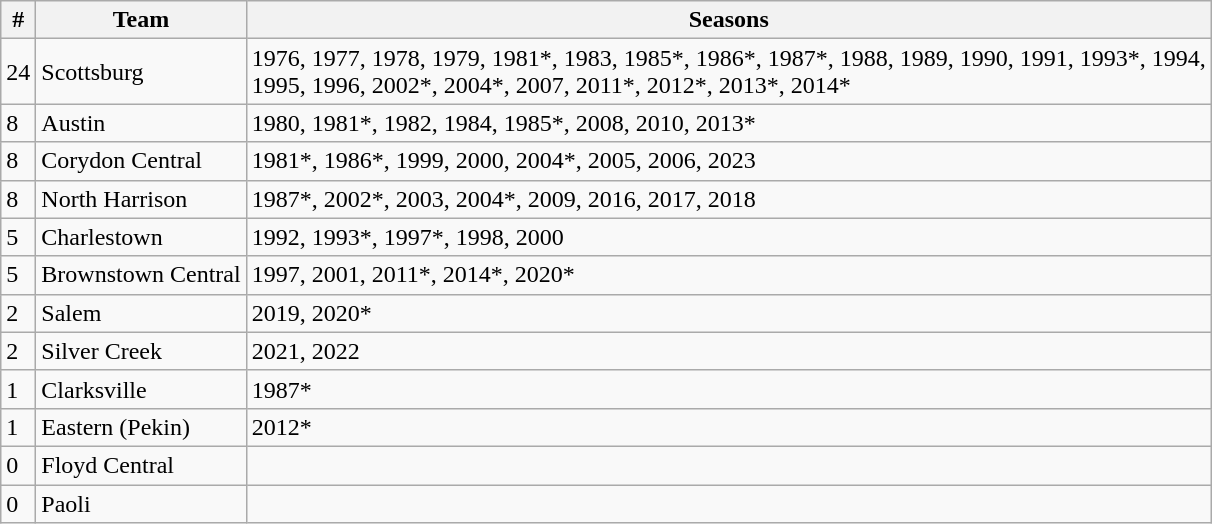<table class="wikitable" style=>
<tr>
<th>#</th>
<th>Team</th>
<th>Seasons</th>
</tr>
<tr>
<td>24</td>
<td>Scottsburg</td>
<td>1976, 1977, 1978, 1979, 1981*, 1983, 1985*, 1986*, 1987*, 1988, 1989, 1990, 1991, 1993*, 1994,<br>1995, 1996, 2002*, 2004*, 2007, 2011*, 2012*, 2013*, 2014*</td>
</tr>
<tr>
<td>8</td>
<td>Austin</td>
<td>1980, 1981*, 1982, 1984, 1985*, 2008, 2010, 2013*</td>
</tr>
<tr>
<td>8</td>
<td>Corydon Central</td>
<td>1981*, 1986*, 1999, 2000, 2004*, 2005, 2006, 2023</td>
</tr>
<tr>
<td>8</td>
<td>North Harrison</td>
<td>1987*, 2002*, 2003, 2004*, 2009, 2016, 2017, 2018</td>
</tr>
<tr>
<td>5</td>
<td>Charlestown</td>
<td>1992, 1993*, 1997*, 1998, 2000</td>
</tr>
<tr>
<td>5</td>
<td>Brownstown Central</td>
<td>1997, 2001, 2011*, 2014*, 2020*</td>
</tr>
<tr>
<td>2</td>
<td>Salem</td>
<td>2019, 2020*</td>
</tr>
<tr>
<td>2</td>
<td>Silver Creek</td>
<td>2021, 2022</td>
</tr>
<tr>
<td>1</td>
<td>Clarksville</td>
<td>1987*</td>
</tr>
<tr>
<td>1</td>
<td>Eastern (Pekin)</td>
<td>2012*</td>
</tr>
<tr>
<td>0</td>
<td>Floyd Central</td>
<td></td>
</tr>
<tr>
<td>0</td>
<td>Paoli</td>
<td></td>
</tr>
</table>
